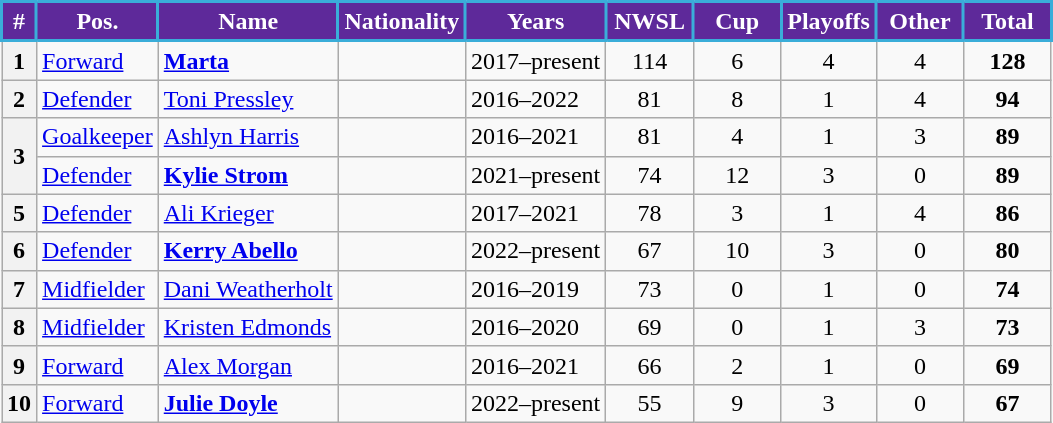<table class="wikitable sortable" style="text-align:center;">
<tr>
<th style="background-color:#5E299A; color:#FFFFFF; border:2px solid #3aadd9;" scope="col">#</th>
<th style="background-color:#5E299A; color:#FFFFFF; border:2px solid #3aadd9;" scope="col">Pos.</th>
<th style="background-color:#5E299A; color:#FFFFFF; border:2px solid #3aadd9;" scope="col">Name</th>
<th style="background-color:#5E299A; color:#FFFFFF; border:2px solid #3aadd9;" scope="col">Nationality</th>
<th style="background-color:#5E299A; color:#FFFFFF; border:2px solid #3aadd9;" scope="col">Years</th>
<th style="background-color:#5E299A; color:#FFFFFF; border:2px solid #3aadd9; width:50px;" scope="col">NWSL</th>
<th style="background-color:#5E299A; color:#FFFFFF; border:2px solid #3aadd9; width:50px;" scope="col">Cup</th>
<th style="background-color:#5E299A; color:#FFFFFF; border:2px solid #3aadd9; width:50px;" scope="col">Playoffs</th>
<th style="background-color:#5E299A; color:#FFFFFF; border:2px solid #3aadd9; width:50px;" scope="col">Other</th>
<th style="background-color:#5E299A; color:#FFFFFF; border:2px solid #3aadd9; width:50px;" scope="col">Total</th>
</tr>
<tr>
<th rowspan=1>1</th>
<td style="text-align:left;"><a href='#'>Forward</a></td>
<td style="text-align:left;"><strong><a href='#'>Marta</a></strong></td>
<td style="text-align:left;"></td>
<td style="text-align:left;">2017–present</td>
<td>114</td>
<td>6</td>
<td>4</td>
<td>4</td>
<td><strong>128</strong></td>
</tr>
<tr>
<th>2</th>
<td style="text-align:left;"><a href='#'>Defender</a></td>
<td style="text-align:left;"><a href='#'>Toni Pressley</a></td>
<td style="text-align:left;"></td>
<td style="text-align:left;">2016–2022</td>
<td>81</td>
<td>8</td>
<td>1</td>
<td>4</td>
<td><strong>94</strong></td>
</tr>
<tr>
<th rowspan=2>3</th>
<td style="text-align:left;"><a href='#'>Goalkeeper</a></td>
<td style="text-align:left;"><a href='#'>Ashlyn Harris</a></td>
<td style="text-align:left;"></td>
<td style="text-align:left;">2016–2021</td>
<td>81</td>
<td>4</td>
<td>1</td>
<td>3</td>
<td><strong>89</strong></td>
</tr>
<tr>
<td style="text-align:left;"><a href='#'>Defender</a></td>
<td style="text-align:left;"><strong><a href='#'>Kylie Strom</a></strong></td>
<td style="text-align:left;"></td>
<td style="text-align:left;">2021–present</td>
<td>74</td>
<td>12</td>
<td>3</td>
<td>0</td>
<td><strong>89</strong></td>
</tr>
<tr>
<th rowspan=1>5</th>
<td style="text-align:left;"><a href='#'>Defender</a></td>
<td style="text-align:left;"><a href='#'>Ali Krieger</a></td>
<td style="text-align:left;"></td>
<td style="text-align:left;">2017–2021</td>
<td>78</td>
<td>3</td>
<td>1</td>
<td>4</td>
<td><strong>86</strong></td>
</tr>
<tr>
<th rowspan="1">6</th>
<td style="text-align:left;"><a href='#'>Defender</a></td>
<td style="text-align:left;"><strong><a href='#'>Kerry Abello</a></strong></td>
<td style="text-align:left;"></td>
<td style="text-align:left;">2022–present</td>
<td>67</td>
<td>10</td>
<td>3</td>
<td>0</td>
<td><strong>80</strong></td>
</tr>
<tr>
<th>7</th>
<td style="text-align:left;"><a href='#'>Midfielder</a></td>
<td style="text-align:left;"><a href='#'>Dani Weatherholt</a></td>
<td style="text-align:left;"></td>
<td style="text-align:left;">2016–2019</td>
<td>73</td>
<td>0</td>
<td>1</td>
<td>0</td>
<td><strong>74</strong></td>
</tr>
<tr>
<th>8</th>
<td style="text-align:left;"><a href='#'>Midfielder</a></td>
<td style="text-align:left;"><a href='#'>Kristen Edmonds</a></td>
<td style="text-align:left;"></td>
<td style="text-align:left;">2016–2020</td>
<td>69</td>
<td>0</td>
<td>1</td>
<td>3</td>
<td><strong>73</strong></td>
</tr>
<tr>
<th rowspan="1">9</th>
<td style="text-align:left;"><a href='#'>Forward</a></td>
<td style="text-align:left;"><a href='#'>Alex Morgan</a></td>
<td style="text-align:left;"></td>
<td style="text-align:left;">2016–2021</td>
<td>66</td>
<td>2</td>
<td>1</td>
<td>0</td>
<td><strong>69</strong></td>
</tr>
<tr>
<th rowspan="1">10</th>
<td style="text-align:left;"><a href='#'>Forward</a></td>
<td style="text-align:left;"><strong><a href='#'>Julie Doyle</a></strong></td>
<td style="text-align:left;"></td>
<td style="text-align:left;">2022–present</td>
<td>55</td>
<td>9</td>
<td>3</td>
<td>0</td>
<td><strong>67</strong></td>
</tr>
</table>
